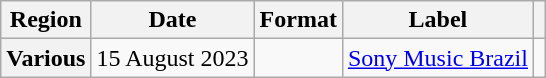<table class="wikitable plainrowheaders">
<tr>
<th scope="col">Region</th>
<th scope="col">Date</th>
<th scope="col">Format</th>
<th scope="col">Label</th>
<th scope="col" class="unsortable"></th>
</tr>
<tr>
<th scope="row">Various</th>
<td>15 August 2023</td>
<td></td>
<td><a href='#'>Sony Music Brazil</a></td>
<td></td>
</tr>
</table>
